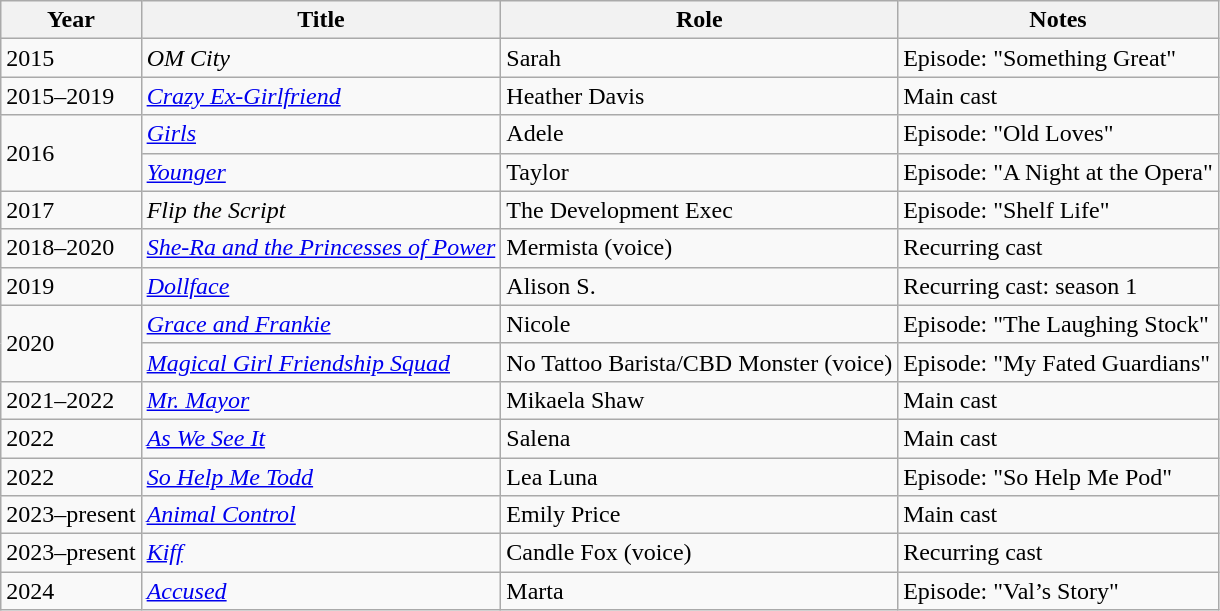<table class="wikitable sortable">
<tr>
<th>Year</th>
<th>Title</th>
<th>Role</th>
<th>Notes</th>
</tr>
<tr>
<td>2015</td>
<td><em>OM City</em></td>
<td>Sarah</td>
<td>Episode: "Something Great"</td>
</tr>
<tr>
<td>2015–2019</td>
<td><em><a href='#'>Crazy Ex-Girlfriend</a></em></td>
<td>Heather Davis</td>
<td>Main cast</td>
</tr>
<tr>
<td rowspan="2">2016</td>
<td><em><a href='#'>Girls</a></em></td>
<td>Adele</td>
<td>Episode: "Old Loves"</td>
</tr>
<tr>
<td><em><a href='#'>Younger</a></em></td>
<td>Taylor</td>
<td>Episode: "A Night at the Opera"</td>
</tr>
<tr>
<td>2017</td>
<td><em>Flip the Script</em></td>
<td>The Development Exec</td>
<td>Episode: "Shelf Life"</td>
</tr>
<tr>
<td>2018–2020</td>
<td><em><a href='#'>She-Ra and the Princesses of Power</a></em></td>
<td>Mermista (voice)</td>
<td>Recurring cast</td>
</tr>
<tr>
<td>2019</td>
<td><em><a href='#'>Dollface</a></em></td>
<td>Alison S.</td>
<td>Recurring cast: season 1</td>
</tr>
<tr>
<td rowspan="2">2020</td>
<td><em><a href='#'>Grace and Frankie</a></em></td>
<td>Nicole</td>
<td>Episode: "The Laughing Stock"</td>
</tr>
<tr>
<td><em><a href='#'>Magical Girl Friendship Squad</a></em></td>
<td>No Tattoo Barista/CBD Monster (voice)</td>
<td>Episode: "My Fated Guardians"</td>
</tr>
<tr>
<td>2021–2022</td>
<td><em><a href='#'>Mr. Mayor</a></em></td>
<td>Mikaela Shaw</td>
<td>Main cast</td>
</tr>
<tr>
<td>2022</td>
<td><em><a href='#'>As We See It</a></em></td>
<td>Salena</td>
<td>Main cast</td>
</tr>
<tr>
<td>2022</td>
<td><em><a href='#'>So Help Me Todd</a></em></td>
<td>Lea Luna</td>
<td>Episode: "So Help Me Pod"</td>
</tr>
<tr>
<td>2023–present</td>
<td><em><a href='#'>Animal Control</a></em></td>
<td>Emily Price</td>
<td>Main cast</td>
</tr>
<tr>
<td>2023–present</td>
<td><em><a href='#'>Kiff</a></em></td>
<td>Candle Fox (voice)</td>
<td>Recurring cast</td>
</tr>
<tr>
<td>2024</td>
<td><em><a href='#'>Accused</a></em></td>
<td>Marta</td>
<td>Episode: "Val’s Story"</td>
</tr>
</table>
